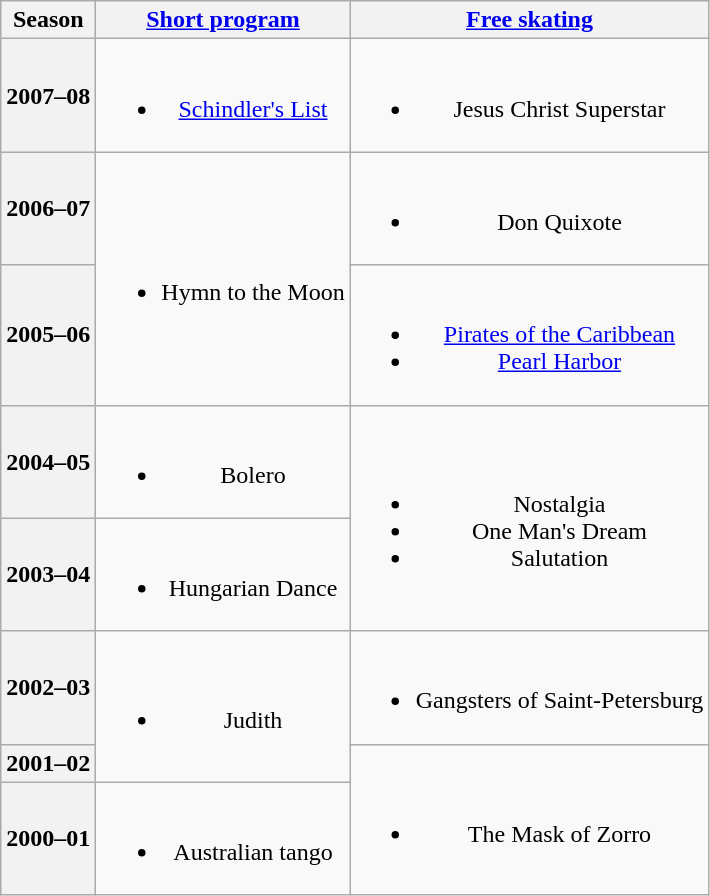<table class=wikitable style=text-align:center>
<tr>
<th>Season</th>
<th><a href='#'>Short program</a></th>
<th><a href='#'>Free skating</a></th>
</tr>
<tr>
<th>2007–08 <br> </th>
<td><br><ul><li><a href='#'>Schindler's List</a> <br></li></ul></td>
<td><br><ul><li>Jesus Christ Superstar <br></li></ul></td>
</tr>
<tr>
<th>2006–07 <br> </th>
<td rowspan=2><br><ul><li>Hymn to the Moon <br></li></ul></td>
<td><br><ul><li>Don Quixote <br></li></ul></td>
</tr>
<tr>
<th>2005–06 <br> </th>
<td><br><ul><li><a href='#'>Pirates of the Caribbean</a> <br></li><li><a href='#'>Pearl Harbor</a> <br></li></ul></td>
</tr>
<tr>
<th>2004–05 <br> </th>
<td><br><ul><li>Bolero <br></li></ul></td>
<td rowspan=2><br><ul><li>Nostalgia <br></li><li>One Man's Dream <br></li><li>Salutation <br></li></ul></td>
</tr>
<tr>
<th>2003–04 <br> </th>
<td><br><ul><li>Hungarian Dance <br></li></ul></td>
</tr>
<tr>
<th>2002–03 <br> </th>
<td rowspan=2><br><ul><li>Judith <br></li></ul></td>
<td><br><ul><li>Gangsters of Saint-Petersburg <br></li></ul></td>
</tr>
<tr>
<th>2001–02 <br> </th>
<td rowspan=2><br><ul><li>The Mask of Zorro <br></li></ul></td>
</tr>
<tr>
<th>2000–01 <br> </th>
<td><br><ul><li>Australian tango</li></ul></td>
</tr>
</table>
